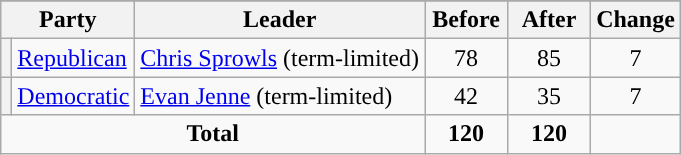<table class="wikitable" style="text-align:center;">
<tr>
</tr>
<tr>
<th colspan=2>Party</th>
<th>Leader</th>
<th style="width:3em">Before</th>
<th style="width:3em">After</th>
<th style="width:3em">Change</th>
</tr>
<tr>
<th style="background-color:"></th>
<td style="text-align:left;"><a href='#'>Republican</a></td>
<td style="text-align:left;"><a href='#'>Chris Sprowls</a> (term-limited)</td>
<td>78</td>
<td>85</td>
<td> 7</td>
</tr>
<tr>
<th style="background-color:"></th>
<td style="text-align:left;"><a href='#'>Democratic</a></td>
<td style="text-align:left;"><a href='#'>Evan Jenne</a> (term-limited)</td>
<td>42</td>
<td>35</td>
<td> 7</td>
</tr>
<tr>
<td colspan=3><strong>Total</strong></td>
<td><strong>120</strong></td>
<td><strong>120</strong></td>
<td></td>
</tr>
</table>
